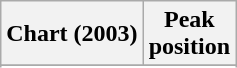<table class="wikitable sortable plainrowheaders" style="text-align:center;" border="1">
<tr>
<th scope="col">Chart (2003)</th>
<th scope="col">Peak<br>position</th>
</tr>
<tr>
</tr>
<tr>
</tr>
<tr>
</tr>
</table>
